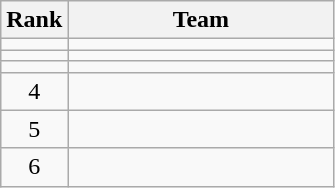<table class="wikitable sortable" style="text-align:center">
<tr>
<th data-sort-type="number">Rank</th>
<th style="width:170px;">Team</th>
</tr>
<tr>
<td></td>
<td align=left></td>
</tr>
<tr>
<td></td>
<td align=left></td>
</tr>
<tr>
<td></td>
<td align=left></td>
</tr>
<tr>
<td>4</td>
<td align=left></td>
</tr>
<tr>
<td>5</td>
<td align=left></td>
</tr>
<tr>
<td>6</td>
<td align=left></td>
</tr>
</table>
